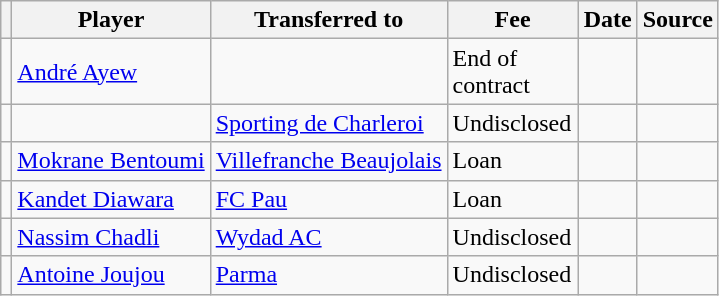<table class="wikitable plainrowheaders sortable">
<tr>
<th></th>
<th scope="col">Player</th>
<th>Transferred to</th>
<th style="width: 80px;">Fee</th>
<th scope="col">Date</th>
<th scope="col">Source</th>
</tr>
<tr>
<td align="center"></td>
<td> <a href='#'>André Ayew</a></td>
<td></td>
<td>End of contract</td>
<td></td>
<td></td>
</tr>
<tr>
<td align="center"></td>
<td></td>
<td> <a href='#'>Sporting de Charleroi</a></td>
<td>Undisclosed</td>
<td></td>
<td></td>
</tr>
<tr>
<td align="center"></td>
<td> <a href='#'>Mokrane Bentoumi</a></td>
<td> <a href='#'>Villefranche Beaujolais</a></td>
<td>Loan</td>
<td></td>
<td></td>
</tr>
<tr>
<td align="center"></td>
<td> <a href='#'>Kandet Diawara</a></td>
<td> <a href='#'>FC Pau</a></td>
<td>Loan</td>
<td></td>
<td></td>
</tr>
<tr>
<td align="center"></td>
<td> <a href='#'>Nassim Chadli</a></td>
<td> <a href='#'>Wydad AC</a></td>
<td>Undisclosed</td>
<td></td>
<td></td>
</tr>
<tr>
<td align="center"></td>
<td> <a href='#'>Antoine Joujou</a></td>
<td> <a href='#'>Parma</a></td>
<td>Undisclosed</td>
<td></td>
<td></td>
</tr>
</table>
